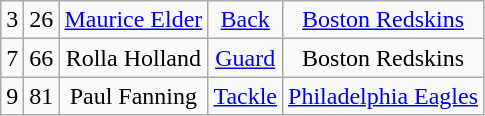<table class="wikitable" style="text-align:center">
<tr>
<td>3</td>
<td>26</td>
<td><a href='#'>Maurice Elder</a></td>
<td><a href='#'>Back</a></td>
<td><a href='#'>Boston Redskins</a></td>
</tr>
<tr>
<td>7</td>
<td>66</td>
<td>Rolla Holland</td>
<td><a href='#'>Guard</a></td>
<td>Boston Redskins</td>
</tr>
<tr>
<td>9</td>
<td>81</td>
<td>Paul Fanning</td>
<td><a href='#'>Tackle</a></td>
<td><a href='#'>Philadelphia Eagles</a></td>
</tr>
</table>
